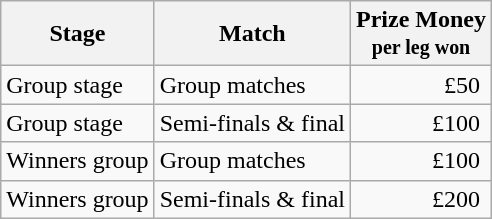<table class="wikitable">
<tr>
<th>Stage</th>
<th>Match</th>
<th>Prize Money <br><small>per leg won</small></th>
</tr>
<tr>
<td>Group stage</td>
<td>Group matches</td>
<td align=right>£50 </td>
</tr>
<tr>
<td>Group stage</td>
<td>Semi-finals & final</td>
<td align=right>£100 </td>
</tr>
<tr>
<td>Winners group</td>
<td>Group matches</td>
<td align=right>£100 </td>
</tr>
<tr>
<td>Winners group</td>
<td>Semi-finals & final</td>
<td align=right>£200 </td>
</tr>
</table>
